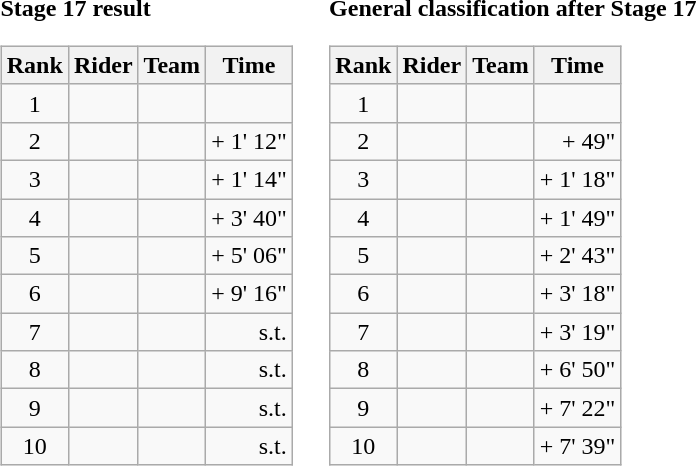<table>
<tr>
<td><strong>Stage 17 result</strong><br><table class="wikitable">
<tr>
<th scope="col">Rank</th>
<th scope="col">Rider</th>
<th scope="col">Team</th>
<th scope="col">Time</th>
</tr>
<tr>
<td style="text-align:center;">1</td>
<td></td>
<td></td>
<td style="text-align:right;"></td>
</tr>
<tr>
<td style="text-align:center;">2</td>
<td></td>
<td></td>
<td style="text-align:right;">+ 1' 12"</td>
</tr>
<tr>
<td style="text-align:center;">3</td>
<td></td>
<td></td>
<td style="text-align:right;">+ 1' 14"</td>
</tr>
<tr>
<td style="text-align:center;">4</td>
<td></td>
<td></td>
<td style="text-align:right;">+ 3' 40"</td>
</tr>
<tr>
<td style="text-align:center;">5</td>
<td></td>
<td></td>
<td style="text-align:right;">+ 5' 06"</td>
</tr>
<tr>
<td style="text-align:center;">6</td>
<td></td>
<td></td>
<td style="text-align:right;">+ 9' 16"</td>
</tr>
<tr>
<td style="text-align:center;">7</td>
<td></td>
<td></td>
<td style="text-align:right;">s.t.</td>
</tr>
<tr>
<td style="text-align:center;">8</td>
<td></td>
<td></td>
<td style="text-align:right;">s.t.</td>
</tr>
<tr>
<td style="text-align:center;">9</td>
<td></td>
<td></td>
<td style="text-align:right;">s.t.</td>
</tr>
<tr>
<td style="text-align:center;">10</td>
<td></td>
<td></td>
<td style="text-align:right;">s.t.</td>
</tr>
</table>
</td>
<td></td>
<td><strong>General classification after Stage 17</strong><br><table class="wikitable">
<tr>
<th scope="col">Rank</th>
<th scope="col">Rider</th>
<th scope="col">Team</th>
<th scope="col">Time</th>
</tr>
<tr>
<td style="text-align:center;">1</td>
<td></td>
<td></td>
<td style="text-align:right;"></td>
</tr>
<tr>
<td style="text-align:center;">2</td>
<td></td>
<td></td>
<td style="text-align:right;">+ 49"</td>
</tr>
<tr>
<td style="text-align:center;">3</td>
<td></td>
<td></td>
<td style="text-align:right;">+ 1' 18"</td>
</tr>
<tr>
<td style="text-align:center;">4</td>
<td></td>
<td></td>
<td style="text-align:right;">+ 1' 49"</td>
</tr>
<tr>
<td style="text-align:center;">5</td>
<td></td>
<td></td>
<td style="text-align:right;">+ 2' 43"</td>
</tr>
<tr>
<td style="text-align:center;">6</td>
<td></td>
<td></td>
<td style="text-align:right;">+ 3' 18"</td>
</tr>
<tr>
<td style="text-align:center;">7</td>
<td></td>
<td></td>
<td style="text-align:right;">+ 3' 19"</td>
</tr>
<tr>
<td style="text-align:center;">8</td>
<td></td>
<td></td>
<td style="text-align:right;">+ 6' 50"</td>
</tr>
<tr>
<td style="text-align:center;">9</td>
<td></td>
<td></td>
<td style="text-align:right;">+ 7' 22"</td>
</tr>
<tr>
<td style="text-align:center;">10</td>
<td></td>
<td></td>
<td style="text-align:right;">+ 7' 39"</td>
</tr>
</table>
</td>
</tr>
</table>
